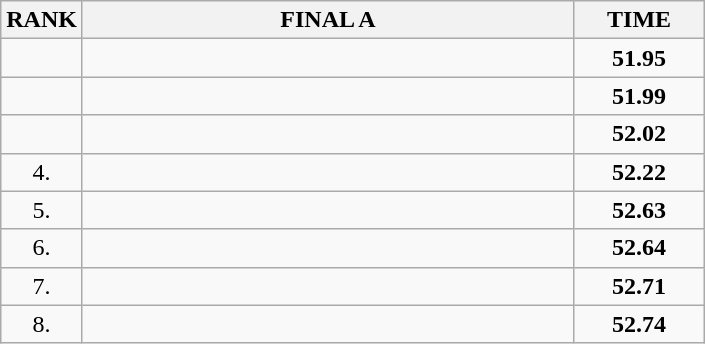<table class="wikitable">
<tr>
<th>RANK</th>
<th style="width: 20em">FINAL A</th>
<th style="width: 5em">TIME</th>
</tr>
<tr>
<td align="center"></td>
<td></td>
<td align="center"><strong>51.95</strong></td>
</tr>
<tr>
<td align="center"></td>
<td></td>
<td align="center"><strong>51.99</strong></td>
</tr>
<tr>
<td align="center"></td>
<td></td>
<td align="center"><strong>52.02</strong></td>
</tr>
<tr>
<td align="center">4.</td>
<td></td>
<td align="center"><strong>52.22</strong></td>
</tr>
<tr>
<td align="center">5.</td>
<td></td>
<td align="center"><strong>52.63</strong></td>
</tr>
<tr>
<td align="center">6.</td>
<td></td>
<td align="center"><strong>52.64</strong></td>
</tr>
<tr>
<td align="center">7.</td>
<td></td>
<td align="center"><strong>52.71</strong></td>
</tr>
<tr>
<td align="center">8.</td>
<td></td>
<td align="center"><strong>52.74</strong></td>
</tr>
</table>
